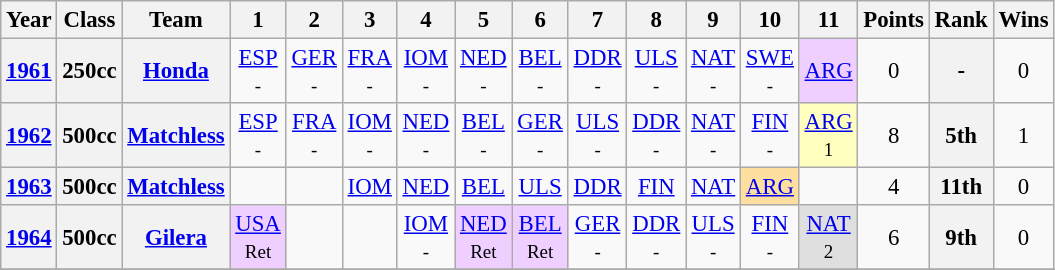<table class="wikitable" style="text-align:center; font-size:95%">
<tr>
<th>Year</th>
<th>Class</th>
<th>Team</th>
<th>1</th>
<th>2</th>
<th>3</th>
<th>4</th>
<th>5</th>
<th>6</th>
<th>7</th>
<th>8</th>
<th>9</th>
<th>10</th>
<th>11</th>
<th>Points</th>
<th>Rank</th>
<th>Wins</th>
</tr>
<tr>
<th><a href='#'>1961</a></th>
<th>250cc</th>
<th><a href='#'>Honda</a></th>
<td><a href='#'>ESP</a><br><small>-</small></td>
<td><a href='#'>GER</a><br><small>-</small></td>
<td><a href='#'>FRA</a><br><small>-</small></td>
<td><a href='#'>IOM</a><br><small>-</small></td>
<td><a href='#'>NED</a><br><small>-</small></td>
<td><a href='#'>BEL</a><br><small>-</small></td>
<td><a href='#'>DDR</a><br><small>-</small></td>
<td><a href='#'>ULS</a><br><small>-</small></td>
<td><a href='#'>NAT</a><br><small>-</small></td>
<td><a href='#'>SWE</a><br><small>-</small></td>
<td style="background:#EFCFFF;"><a href='#'>ARG</a><br></td>
<td>0</td>
<th>-</th>
<td>0</td>
</tr>
<tr>
<th><a href='#'>1962</a></th>
<th>500cc</th>
<th><a href='#'>Matchless</a></th>
<td><a href='#'>ESP</a><br><small>-</small></td>
<td><a href='#'>FRA</a><br><small>-</small></td>
<td><a href='#'>IOM</a><br><small>-</small></td>
<td><a href='#'>NED</a><br><small>-</small></td>
<td><a href='#'>BEL</a><br><small>-</small></td>
<td><a href='#'>GER</a><br><small>-</small></td>
<td><a href='#'>ULS</a><br><small>-</small></td>
<td><a href='#'>DDR</a><br><small>-</small></td>
<td><a href='#'>NAT</a><br><small>-</small></td>
<td><a href='#'>FIN</a><br><small>-</small></td>
<td style="background:#ffffbf;"><a href='#'>ARG</a><br><small>1</small></td>
<td>8</td>
<th>5th</th>
<td>1</td>
</tr>
<tr>
<th><a href='#'>1963</a></th>
<th>500cc</th>
<th><a href='#'>Matchless</a></th>
<td></td>
<td></td>
<td><a href='#'>IOM</a></td>
<td><a href='#'>NED</a></td>
<td><a href='#'>BEL</a></td>
<td><a href='#'>ULS</a></td>
<td><a href='#'>DDR</a></td>
<td><a href='#'>FIN</a></td>
<td><a href='#'>NAT</a></td>
<td style="background:#ffdf9f;"><a href='#'>ARG</a><br></td>
<td></td>
<td>4</td>
<th>11th</th>
<td>0</td>
</tr>
<tr>
<th><a href='#'>1964</a></th>
<th>500cc</th>
<th><a href='#'>Gilera</a></th>
<td style="background:#efcfff;"><a href='#'>USA</a><br><small>Ret</small></td>
<td></td>
<td></td>
<td><a href='#'>IOM</a><br><small>-</small></td>
<td style="background:#efcfff;"><a href='#'>NED</a><br><small>Ret</small></td>
<td style="background:#efcfff;"><a href='#'>BEL</a><br><small>Ret</small></td>
<td><a href='#'>GER</a><br><small>-</small></td>
<td><a href='#'>DDR</a><br><small>-</small></td>
<td><a href='#'>ULS</a><br><small>-</small></td>
<td><a href='#'>FIN</a><br><small>-</small></td>
<td style="background:#DFDFDF;"><a href='#'>NAT</a><br><small>2</small></td>
<td>6</td>
<th>9th</th>
<td>0</td>
</tr>
<tr>
</tr>
</table>
